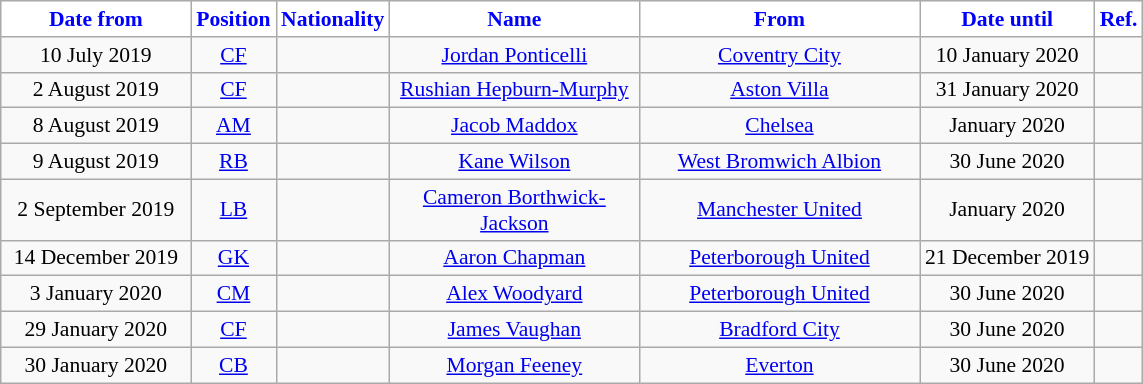<table class="wikitable"  style="text-align:center; font-size:90%; ">
<tr>
<th style="background:#FFFFFF; color:#0000FF; width:120px;">Date from</th>
<th style="background:#FFFFFF; color:#0000FF; width:50px;">Position</th>
<th style="background:#FFFFFF; color:#0000FF; width:50px;">Nationality</th>
<th style="background:#FFFFFF; color:#0000FF; width:160px;">Name</th>
<th style="background:#FFFFFF; color:#0000FF; width:180px;">From</th>
<th style="background:#FFFFFF; color:#0000FF; width:110px;">Date until</th>
<th style="background:#FFFFFF; color:#0000FF; width:25px;">Ref.</th>
</tr>
<tr>
<td>10 July 2019</td>
<td><a href='#'>CF</a></td>
<td></td>
<td><a href='#'>Jordan Ponticelli</a></td>
<td> <a href='#'>Coventry City</a></td>
<td>10 January 2020</td>
<td></td>
</tr>
<tr>
<td>2 August 2019</td>
<td><a href='#'>CF</a></td>
<td></td>
<td><a href='#'>Rushian Hepburn-Murphy</a></td>
<td> <a href='#'>Aston Villa</a></td>
<td>31 January 2020</td>
<td></td>
</tr>
<tr>
<td>8 August 2019</td>
<td><a href='#'>AM</a></td>
<td></td>
<td><a href='#'>Jacob Maddox</a></td>
<td> <a href='#'>Chelsea</a></td>
<td>January 2020</td>
<td></td>
</tr>
<tr>
<td>9 August 2019</td>
<td><a href='#'>RB</a></td>
<td></td>
<td><a href='#'>Kane Wilson</a></td>
<td> <a href='#'>West Bromwich Albion</a></td>
<td>30 June 2020</td>
<td></td>
</tr>
<tr>
<td>2 September 2019</td>
<td><a href='#'>LB</a></td>
<td></td>
<td><a href='#'>Cameron Borthwick-Jackson</a></td>
<td> <a href='#'>Manchester United</a></td>
<td>January 2020</td>
<td></td>
</tr>
<tr>
<td>14 December 2019</td>
<td><a href='#'>GK</a></td>
<td></td>
<td><a href='#'>Aaron Chapman</a></td>
<td> <a href='#'>Peterborough United</a></td>
<td>21 December 2019</td>
<td></td>
</tr>
<tr>
<td>3 January 2020</td>
<td><a href='#'>CM</a></td>
<td></td>
<td><a href='#'>Alex Woodyard</a></td>
<td> <a href='#'>Peterborough United</a></td>
<td>30 June 2020</td>
<td></td>
</tr>
<tr>
<td>29 January 2020</td>
<td><a href='#'>CF</a></td>
<td></td>
<td><a href='#'>James Vaughan</a></td>
<td> <a href='#'>Bradford City</a></td>
<td>30 June 2020</td>
<td></td>
</tr>
<tr>
<td>30 January 2020</td>
<td><a href='#'>CB</a></td>
<td></td>
<td><a href='#'>Morgan Feeney</a></td>
<td> <a href='#'>Everton</a></td>
<td>30 June 2020</td>
<td></td>
</tr>
</table>
